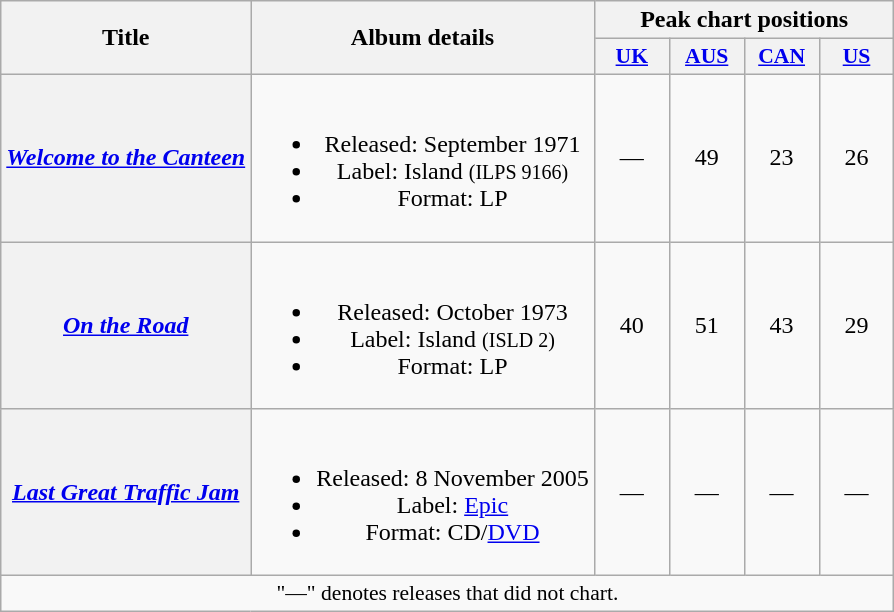<table class="wikitable plainrowheaders" style="text-align:center;" border="1">
<tr>
<th scope="col" rowspan="2">Title</th>
<th scope="col" rowspan="2">Album details</th>
<th scope="col" colspan="4">Peak chart positions</th>
</tr>
<tr>
<th style="width:3em;font-size:90%"><a href='#'>UK</a><br></th>
<th style="width:3em;font-size:90%"><a href='#'>AUS</a><br></th>
<th style="width:3em;font-size:90%"><a href='#'>CAN</a><br></th>
<th style="width:3em;font-size:90%"><a href='#'>US</a><br></th>
</tr>
<tr>
<th scope="row"><em><a href='#'>Welcome to the Canteen</a></em></th>
<td><br><ul><li>Released: September 1971</li><li>Label: Island <small>(ILPS 9166)</small></li><li>Format: LP</li></ul></td>
<td>—</td>
<td>49</td>
<td>23</td>
<td>26</td>
</tr>
<tr>
<th scope="row"><em><a href='#'>On the Road</a></em></th>
<td><br><ul><li>Released: October 1973</li><li>Label: Island <small>(ISLD 2)</small></li><li>Format: LP</li></ul></td>
<td>40</td>
<td>51</td>
<td>43</td>
<td>29</td>
</tr>
<tr>
<th scope="row"><em><a href='#'>Last Great Traffic Jam</a></em></th>
<td><br><ul><li>Released: 8 November 2005</li><li>Label: <a href='#'>Epic</a></li><li>Format: CD/<a href='#'>DVD</a></li></ul></td>
<td>—</td>
<td>—</td>
<td>—</td>
<td>—</td>
</tr>
<tr>
<td colspan="6" style="font-size:90%">"—" denotes releases that did not chart.</td>
</tr>
</table>
